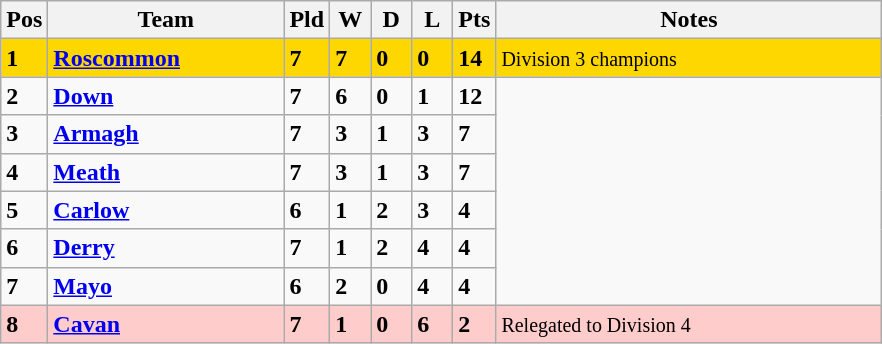<table class="wikitable" style="text-align: centre;">
<tr>
<th width=20>Pos</th>
<th width=150>Team</th>
<th width=20>Pld</th>
<th width=20>W</th>
<th width=20>D</th>
<th width=20>L</th>
<th width=20>Pts</th>
<th width=250>Notes</th>
</tr>
<tr style="background:gold;">
<td><strong>1</strong></td>
<td align=left><strong> <a href='#'>Roscommon</a> </strong></td>
<td><strong>7</strong></td>
<td><strong>7</strong></td>
<td><strong>0</strong></td>
<td><strong>0</strong></td>
<td><strong>14</strong></td>
<td><small> Division 3 champions</small></td>
</tr>
<tr>
<td><strong>2</strong></td>
<td align=left><strong> <a href='#'>Down</a> </strong></td>
<td><strong>7</strong></td>
<td><strong>6</strong></td>
<td><strong>0</strong></td>
<td><strong>1</strong></td>
<td><strong>12</strong></td>
</tr>
<tr>
<td><strong>3</strong></td>
<td align=left><strong> <a href='#'>Armagh</a> </strong></td>
<td><strong>7</strong></td>
<td><strong>3</strong></td>
<td><strong>1</strong></td>
<td><strong>3</strong></td>
<td><strong>7</strong></td>
</tr>
<tr>
<td><strong>4</strong></td>
<td align=left><strong> <a href='#'>Meath</a> </strong></td>
<td><strong>7</strong></td>
<td><strong>3</strong></td>
<td><strong>1</strong></td>
<td><strong>3</strong></td>
<td><strong>7</strong></td>
</tr>
<tr>
<td><strong>5</strong></td>
<td align=left><strong> <a href='#'>Carlow</a> </strong></td>
<td><strong>6</strong></td>
<td><strong>1</strong></td>
<td><strong>2</strong></td>
<td><strong>3</strong></td>
<td><strong>4</strong></td>
</tr>
<tr style>
<td><strong>6</strong></td>
<td align=left><strong> <a href='#'>Derry</a> </strong></td>
<td><strong>7</strong></td>
<td><strong>1</strong></td>
<td><strong>2</strong></td>
<td><strong>4</strong></td>
<td><strong>4</strong></td>
</tr>
<tr>
<td><strong>7</strong></td>
<td align=left><strong> <a href='#'>Mayo</a> </strong></td>
<td><strong>6</strong></td>
<td><strong>2</strong></td>
<td><strong>0</strong></td>
<td><strong>4</strong></td>
<td><strong>4</strong></td>
</tr>
<tr style="background:#fcc;">
<td><strong>8</strong></td>
<td align=left><strong> <a href='#'>Cavan</a> </strong></td>
<td><strong>7</strong></td>
<td><strong>1</strong></td>
<td><strong>0</strong></td>
<td><strong>6</strong></td>
<td><strong>2</strong></td>
<td><small> Relegated to Division 4</small></td>
</tr>
</table>
